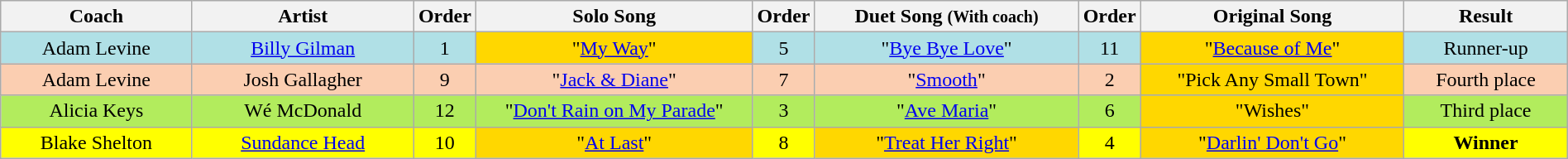<table class="wikitable mw-collapsible" style="text-align:center; width:100%;">
<tr>
<th scope="col" style="width:13%;">Coach</th>
<th scope="col" style="width:15%;">Artist</th>
<th scope="col" style="width:02%;">Order</th>
<th scope="col" style="width:19%;">Solo Song</th>
<th scope="col" style="width:02%;">Order</th>
<th scope="col" style="width:18%;">Duet Song <small>(With coach)</small></th>
<th scope="col" style="width:02%;">Order</th>
<th scope="col" style="width:18%;">Original Song</th>
<th scope="col" style="width:11%;">Result</th>
</tr>
<tr style="background:#b0e0e6;">
<td>Adam Levine</td>
<td><a href='#'>Billy Gilman</a></td>
<td scope="row">1</td>
<td style="background:gold;">"<a href='#'>My Way</a>"</td>
<td scope="row">5</td>
<td>"<a href='#'>Bye Bye Love</a>"</td>
<td scope="row">11</td>
<td style="background:gold;">"<a href='#'>Because of Me</a>"</td>
<td>Runner-up</td>
</tr>
<tr style="background:#fbceb1;">
<td>Adam Levine</td>
<td>Josh Gallagher</td>
<td scope="row">9</td>
<td>"<a href='#'>Jack & Diane</a>"</td>
<td scope="row">7</td>
<td>"<a href='#'>Smooth</a>"</td>
<td scope="row">2</td>
<td style="background:gold;">"Pick Any Small Town"</td>
<td>Fourth place</td>
</tr>
<tr style="background:#b2ec5d;">
<td>Alicia Keys</td>
<td>Wé McDonald</td>
<td scope="row">12</td>
<td>"<a href='#'>Don't Rain on My Parade</a>"</td>
<td scope="row">3</td>
<td>"<a href='#'>Ave Maria</a>"</td>
<td scope="row">6</td>
<td style="background:gold;">"Wishes"</td>
<td>Third place</td>
</tr>
<tr style="background:yellow;">
<td>Blake Shelton</td>
<td><a href='#'>Sundance Head</a></td>
<td scope="row">10</td>
<td style="background:gold;">"<a href='#'>At Last</a>"</td>
<td scope="row">8</td>
<td style="background:gold;">"<a href='#'>Treat Her Right</a>"</td>
<td scope="row">4</td>
<td style="background:gold;">"<a href='#'>Darlin' Don't Go</a>"</td>
<td><strong>Winner</strong></td>
</tr>
</table>
